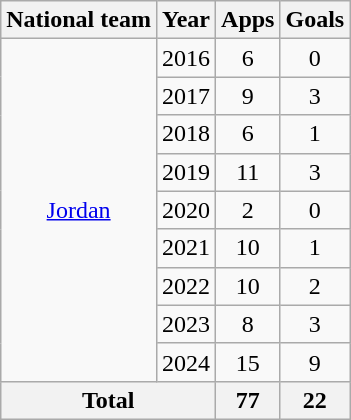<table class="wikitable" style="text-align:center">
<tr>
<th>National team</th>
<th>Year</th>
<th>Apps</th>
<th>Goals</th>
</tr>
<tr>
<td rowspan="9"><a href='#'>Jordan</a></td>
<td>2016</td>
<td>6</td>
<td>0</td>
</tr>
<tr>
<td>2017</td>
<td>9</td>
<td>3</td>
</tr>
<tr>
<td>2018</td>
<td>6</td>
<td>1</td>
</tr>
<tr>
<td>2019</td>
<td>11</td>
<td>3</td>
</tr>
<tr>
<td>2020</td>
<td>2</td>
<td>0</td>
</tr>
<tr>
<td>2021</td>
<td>10</td>
<td>1</td>
</tr>
<tr>
<td>2022</td>
<td>10</td>
<td>2</td>
</tr>
<tr>
<td>2023</td>
<td>8</td>
<td>3</td>
</tr>
<tr>
<td>2024</td>
<td>15</td>
<td>9</td>
</tr>
<tr>
<th colspan="2">Total</th>
<th>77</th>
<th>22</th>
</tr>
</table>
